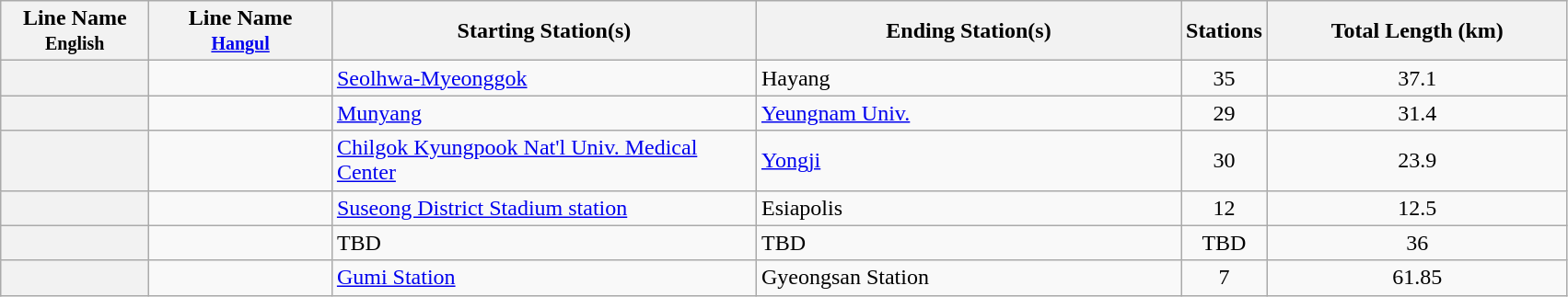<table class="wikitable">
<tr>
<th width="100pt"><strong>Line Name</strong><br><small>English</small></th>
<th width="125pt"><strong>Line Name</strong><br><small><a href='#'>Hangul</a></small></th>
<th width="300pt">Starting Station(s)</th>
<th width="300pt">Ending Station(s)</th>
<th width="50pt">Stations</th>
<th width="210pt">Total Length (km)</th>
</tr>
<tr>
<th></th>
<td style="text-align:center;"></td>
<td><a href='#'>Seolhwa-Myeonggok</a></td>
<td>Hayang</td>
<td style="text-align:center;">35</td>
<td style="text-align:center;">37.1</td>
</tr>
<tr>
<th></th>
<td style="text-align:center;"></td>
<td><a href='#'>Munyang</a></td>
<td><a href='#'>Yeungnam Univ.</a></td>
<td style="text-align:center;">29</td>
<td style="text-align:center;">31.4</td>
</tr>
<tr>
<th></th>
<td style="text-align:center;"></td>
<td><a href='#'>Chilgok Kyungpook Nat'l Univ. Medical Center</a></td>
<td><a href='#'>Yongji</a></td>
<td style="text-align:center;">30</td>
<td style="text-align:center;">23.9</td>
</tr>
<tr>
<th></th>
<td style="text-align:center;"></td>
<td><a href='#'>Suseong District Stadium station</a></td>
<td>Esiapolis</td>
<td style="text-align:center;">12</td>
<td style="text-align:center;">12.5</td>
</tr>
<tr>
<th></th>
<td style="text-align:center;"></td>
<td>TBD</td>
<td>TBD</td>
<td style="text-align:center;">TBD</td>
<td style="text-align:center;">36</td>
</tr>
<tr>
<th></th>
<td style="text-align:center;"></td>
<td><a href='#'>Gumi Station</a></td>
<td>Gyeongsan Station</td>
<td style="text-align:center;">7</td>
<td style="text-align:center;">61.85</td>
</tr>
</table>
